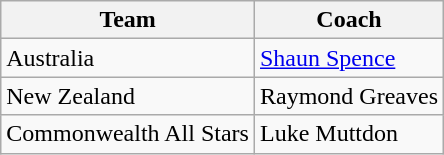<table class="wikitable">
<tr>
<th>Team</th>
<th>Coach</th>
</tr>
<tr>
<td> Australia</td>
<td><a href='#'>Shaun Spence</a></td>
</tr>
<tr>
<td> New Zealand</td>
<td>Raymond Greaves</td>
</tr>
<tr>
<td>Commonwealth All Stars</td>
<td>Luke Muttdon</td>
</tr>
</table>
